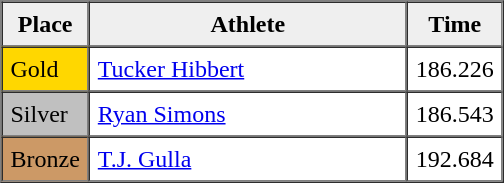<table border=1 cellpadding=5 cellspacing=0>
<tr>
<th style="background:#efefef;" width="20">Place</th>
<th style="background:#efefef;" width="200">Athlete</th>
<th style="background:#efefef;" width="20">Time</th>
</tr>
<tr align=left>
<td style="background:gold;">Gold</td>
<td><a href='#'>Tucker Hibbert</a></td>
<td>186.226</td>
</tr>
<tr align=left>
<td style="background:silver;">Silver</td>
<td><a href='#'>Ryan Simons</a></td>
<td>186.543</td>
</tr>
<tr align=left>
<td style="background:#CC9966;">Bronze</td>
<td><a href='#'>T.J. Gulla</a></td>
<td>192.684</td>
</tr>
</table>
